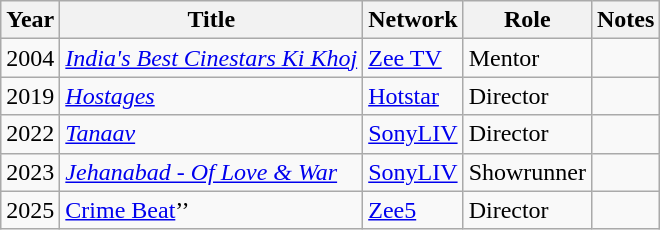<table class="wikitable sortable">
<tr>
<th>Year</th>
<th>Title</th>
<th>Network</th>
<th>Role</th>
<th>Notes</th>
</tr>
<tr>
<td>2004</td>
<td><em><a href='#'>India's Best Cinestars Ki Khoj</a></em></td>
<td><a href='#'>Zee TV</a></td>
<td>Mentor</td>
<td></td>
</tr>
<tr>
<td>2019</td>
<td><em><a href='#'>Hostages</a></em></td>
<td><a href='#'>Hotstar</a></td>
<td>Director</td>
<td></td>
</tr>
<tr>
<td>2022</td>
<td><em><a href='#'>Tanaav</a></em></td>
<td><a href='#'>SonyLIV</a></td>
<td>Director</td>
<td></td>
</tr>
<tr>
<td>2023</td>
<td><em><a href='#'>Jehanabad - Of Love & War</a></em></td>
<td><a href='#'>SonyLIV</a></td>
<td>Showrunner</td>
<td></td>
</tr>
<tr>
<td>2025</td>
<td><a href='#'>Crime Beat</a>’’</td>
<td><a href='#'>Zee5</a></td>
<td>Director</td>
</tr>
</table>
